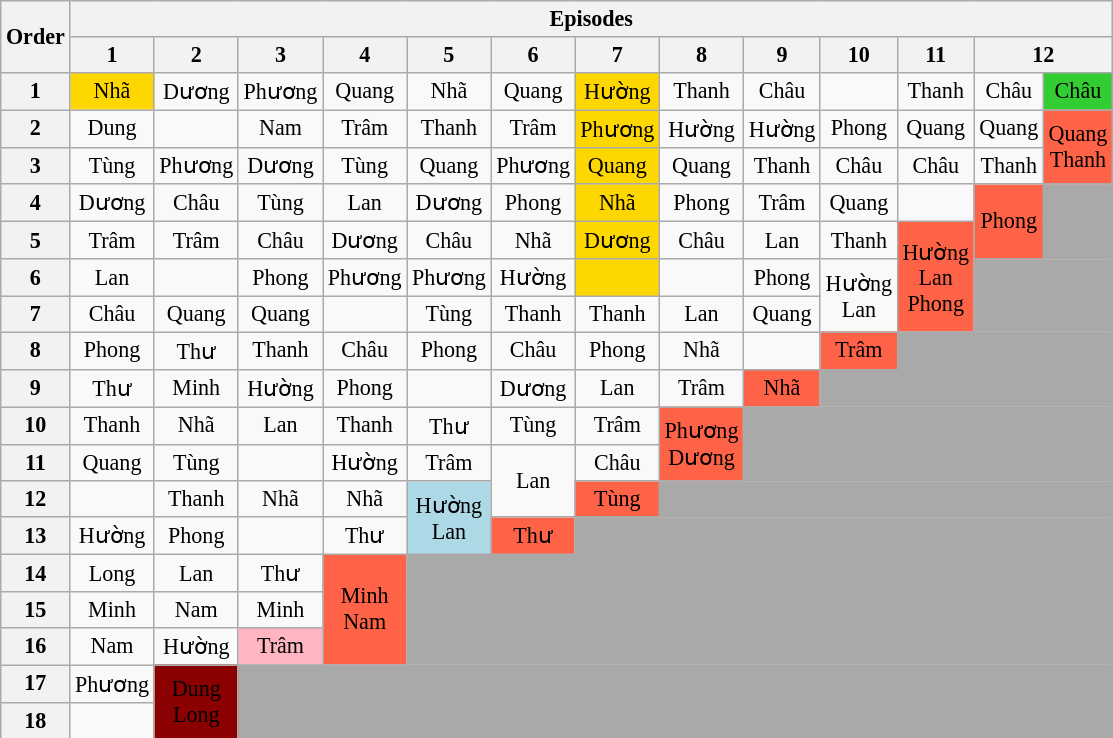<table class="wikitable" style="text-align:center; font-size:92%">
<tr>
<th rowspan=2>Order</th>
<th colspan=14>Episodes</th>
</tr>
<tr>
<th>1</th>
<th>2</th>
<th>3</th>
<th>4</th>
<th>5</th>
<th>6</th>
<th>7</th>
<th>8</th>
<th>9</th>
<th>10</th>
<th>11</th>
<th colspan=2>12</th>
</tr>
<tr>
<th>1</th>
<td style="background:gold;">Nhã</td>
<td>Dương</td>
<td>Phương</td>
<td>Quang</td>
<td>Nhã</td>
<td>Quang</td>
<td style="background:gold;">Hường</td>
<td>Thanh</td>
<td>Châu</td>
<td></td>
<td>Thanh</td>
<td>Châu</td>
<td style="background:limegreen;">Châu</td>
</tr>
<tr>
<th>2</th>
<td>Dung</td>
<td></td>
<td>Nam</td>
<td>Trâm</td>
<td>Thanh</td>
<td>Trâm</td>
<td style="background:gold;">Phương</td>
<td>Hường</td>
<td>Hường</td>
<td>Phong</td>
<td>Quang</td>
<td>Quang</td>
<td rowspan="2" style="background:tomato;">Quang<br>Thanh</td>
</tr>
<tr>
<th>3</th>
<td>Tùng</td>
<td>Phương</td>
<td>Dương</td>
<td>Tùng</td>
<td>Quang</td>
<td>Phương</td>
<td style="background:gold;">Quang</td>
<td>Quang</td>
<td>Thanh</td>
<td>Châu</td>
<td>Châu</td>
<td>Thanh</td>
</tr>
<tr>
<th>4</th>
<td>Dương</td>
<td>Châu</td>
<td>Tùng</td>
<td>Lan</td>
<td>Dương</td>
<td>Phong</td>
<td style="background:gold;">Nhã</td>
<td>Phong</td>
<td>Trâm</td>
<td>Quang</td>
<td></td>
<td rowspan="2" style="background:tomato;">Phong<br></td>
<td colspan="9" style="background:darkgrey"></td>
</tr>
<tr>
<th>5</th>
<td>Trâm</td>
<td>Trâm</td>
<td>Châu</td>
<td>Dương</td>
<td>Châu</td>
<td>Nhã</td>
<td style="background:gold;">Dương</td>
<td>Châu</td>
<td>Lan</td>
<td>Thanh</td>
<td rowspan="3" style="background:tomato;">Hường<br>Lan<br>Phong</td>
<td colspan="9" style="background:darkgrey"></td>
</tr>
<tr>
<th>6</th>
<td>Lan</td>
<td></td>
<td>Phong</td>
<td>Phương</td>
<td>Phương</td>
<td>Hường</td>
<td style="background:gold;"></td>
<td></td>
<td>Phong</td>
<td rowspan="2">Hường<br>Lan</td>
<td colspan="9" style="background:darkgrey"></td>
</tr>
<tr>
<th>7</th>
<td>Châu</td>
<td>Quang</td>
<td>Quang</td>
<td></td>
<td>Tùng</td>
<td>Thanh</td>
<td>Thanh</td>
<td>Lan</td>
<td>Quang</td>
<td colspan="9" style="background:darkgrey"></td>
</tr>
<tr>
<th>8</th>
<td>Phong</td>
<td>Thư</td>
<td>Thanh</td>
<td>Châu</td>
<td>Phong</td>
<td>Châu</td>
<td>Phong</td>
<td>Nhã</td>
<td></td>
<td style="background:tomato;">Trâm</td>
<td colspan="9" style="background:darkgrey"></td>
</tr>
<tr>
<th>9</th>
<td>Thư</td>
<td>Minh</td>
<td>Hường</td>
<td>Phong</td>
<td></td>
<td>Dương</td>
<td>Lan</td>
<td>Trâm</td>
<td style="background:tomato;">Nhã</td>
<td colspan="9" style="background:darkgrey"></td>
</tr>
<tr>
<th>10</th>
<td>Thanh</td>
<td>Nhã</td>
<td>Lan</td>
<td>Thanh</td>
<td>Thư</td>
<td>Tùng</td>
<td>Trâm</td>
<td rowspan="2" style="background:tomato;">Phương<br>Dương</td>
<td rowspan="2" colspan="10" style="background:darkgrey"></td>
</tr>
<tr>
<th>11</th>
<td>Quang</td>
<td>Tùng</td>
<td></td>
<td>Hường</td>
<td>Trâm</td>
<td rowspan="2">Lan<br>  </td>
<td>Châu</td>
</tr>
<tr>
<th>12</th>
<td></td>
<td>Thanh</td>
<td>Nhã</td>
<td>Nhã</td>
<td rowspan="2" style="background:lightblue;">Hường<br>Lan</td>
<td style="background:tomato;">Tùng</td>
<td colspan="12" style="background:darkgrey"></td>
</tr>
<tr>
<th>13</th>
<td>Hường</td>
<td>Phong</td>
<td></td>
<td>Thư</td>
<td style="background:tomato;"><span>Thư</span></td>
<td colspan="12" style="background:darkgrey"></td>
</tr>
<tr>
<th>14</th>
<td>Long</td>
<td>Lan</td>
<td>Thư</td>
<td rowspan="3" style="background:tomato;">Minh<br>Nam <br> </td>
<td rowspan="3" colspan="12" style="background:darkgray;"></td>
</tr>
<tr>
<th>15</th>
<td>Minh</td>
<td>Nam</td>
<td>Minh</td>
</tr>
<tr>
<th>16</th>
<td>Nam</td>
<td>Hường</td>
<td style="background:lightpink;"><span>Trâm</span></td>
</tr>
<tr>
<th>17</th>
<td>Phương</td>
<td rowspan="2" style="background:darkred;"><span>Dung<br>Long</span></td>
<td rowspan="2" colspan="12" style="background:darkgray;"></td>
</tr>
<tr>
<th>18</th>
<td></td>
</tr>
</table>
